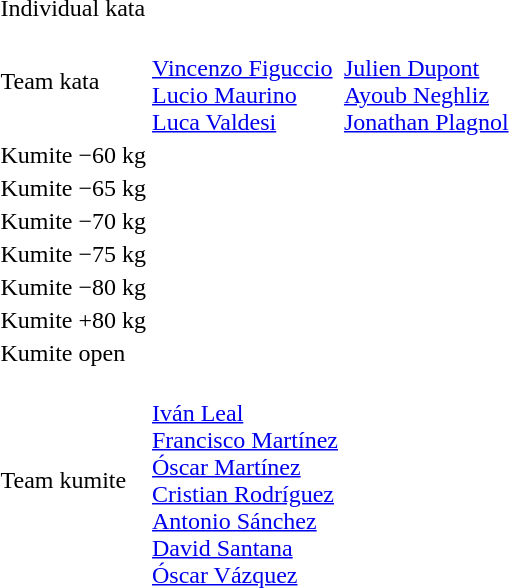<table>
<tr>
<td rowspan=2>Individual kata</td>
<td rowspan=2></td>
<td rowspan=2></td>
<td></td>
</tr>
<tr>
<td></td>
</tr>
<tr>
<td rowspan=2>Team kata</td>
<td rowspan=2><br><a href='#'>Vincenzo Figuccio</a><br><a href='#'>Lucio Maurino</a><br><a href='#'>Luca Valdesi</a></td>
<td rowspan=2><br><a href='#'>Julien Dupont</a><br><a href='#'>Ayoub Neghliz</a><br><a href='#'>Jonathan Plagnol</a></td>
<td></td>
</tr>
<tr>
<td></td>
</tr>
<tr>
<td rowspan=2>Kumite −60 kg</td>
<td rowspan=2></td>
<td rowspan=2></td>
<td></td>
</tr>
<tr>
<td></td>
</tr>
<tr>
<td rowspan=2>Kumite −65 kg</td>
<td rowspan=2></td>
<td rowspan=2></td>
<td></td>
</tr>
<tr>
<td></td>
</tr>
<tr>
<td rowspan=2>Kumite −70 kg</td>
<td rowspan=2></td>
<td rowspan=2></td>
<td></td>
</tr>
<tr>
<td></td>
</tr>
<tr>
<td rowspan=2>Kumite −75 kg</td>
<td rowspan=2></td>
<td rowspan=2></td>
<td></td>
</tr>
<tr>
<td></td>
</tr>
<tr>
<td rowspan=2>Kumite −80 kg</td>
<td rowspan=2></td>
<td rowspan=2></td>
<td></td>
</tr>
<tr>
<td></td>
</tr>
<tr>
<td rowspan=2>Kumite +80 kg</td>
<td rowspan=2></td>
<td rowspan=2></td>
<td></td>
</tr>
<tr>
<td></td>
</tr>
<tr>
<td rowspan=2>Kumite open</td>
<td rowspan=2></td>
<td rowspan=2></td>
<td></td>
</tr>
<tr>
<td></td>
</tr>
<tr>
<td rowspan=2>Team kumite</td>
<td rowspan=2><br><a href='#'>Iván Leal</a><br><a href='#'>Francisco Martínez</a><br><a href='#'>Óscar Martínez</a><br><a href='#'>Cristian Rodríguez</a><br><a href='#'>Antonio Sánchez</a><br><a href='#'>David Santana</a><br><a href='#'>Óscar Vázquez</a></td>
<td rowspan=2></td>
<td></td>
</tr>
<tr>
<td></td>
</tr>
</table>
